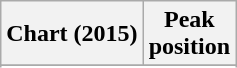<table class="wikitable sortable">
<tr>
<th>Chart (2015)</th>
<th>Peak <br> position</th>
</tr>
<tr>
</tr>
<tr>
</tr>
<tr>
</tr>
<tr>
</tr>
<tr>
</tr>
<tr>
</tr>
<tr>
</tr>
<tr>
</tr>
<tr>
</tr>
<tr>
</tr>
</table>
